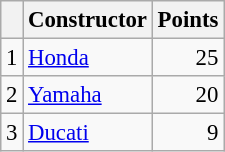<table class="wikitable" style="font-size: 95%;">
<tr>
<th></th>
<th>Constructor</th>
<th>Points</th>
</tr>
<tr>
<td align=center>1</td>
<td> <a href='#'>Honda</a></td>
<td align=right>25</td>
</tr>
<tr>
<td align=center>2</td>
<td> <a href='#'>Yamaha</a></td>
<td align=right>20</td>
</tr>
<tr>
<td align=center>3</td>
<td> <a href='#'>Ducati</a></td>
<td align=right>9</td>
</tr>
</table>
